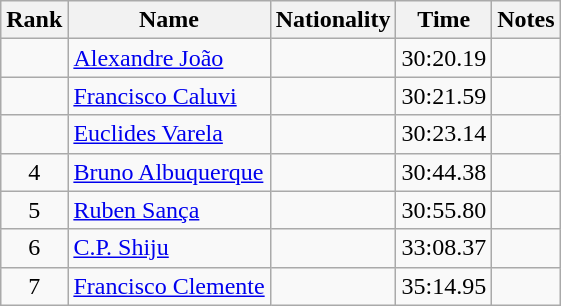<table class="wikitable sortable" style="text-align:center">
<tr>
<th>Rank</th>
<th>Name</th>
<th>Nationality</th>
<th>Time</th>
<th>Notes</th>
</tr>
<tr>
<td></td>
<td align=left><a href='#'>Alexandre João</a></td>
<td align=left></td>
<td>30:20.19</td>
<td></td>
</tr>
<tr>
<td></td>
<td align=left><a href='#'>Francisco Caluvi</a></td>
<td align=left></td>
<td>30:21.59</td>
<td></td>
</tr>
<tr>
<td></td>
<td align=left><a href='#'>Euclides Varela</a></td>
<td align=left></td>
<td>30:23.14</td>
<td></td>
</tr>
<tr>
<td>4</td>
<td align=left><a href='#'>Bruno Albuquerque</a></td>
<td align=left></td>
<td>30:44.38</td>
<td></td>
</tr>
<tr>
<td>5</td>
<td align=left><a href='#'>Ruben Sança</a></td>
<td align=left></td>
<td>30:55.80</td>
<td></td>
</tr>
<tr>
<td>6</td>
<td align=left><a href='#'>C.P. Shiju</a></td>
<td align=left></td>
<td>33:08.37</td>
<td></td>
</tr>
<tr>
<td>7</td>
<td align=left><a href='#'>Francisco Clemente</a></td>
<td align=left></td>
<td>35:14.95</td>
<td></td>
</tr>
</table>
